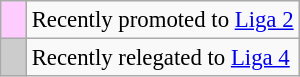<table class="wikitable" style="font-size:95%">
<tr>
<td style="width:10px;background:#ffccff"></td>
<td>Recently promoted to <a href='#'>Liga 2</a></td>
</tr>
<tr>
<td style="width:10px;background:#cccccc"></td>
<td>Recently relegated to <a href='#'>Liga 4</a></td>
</tr>
</table>
